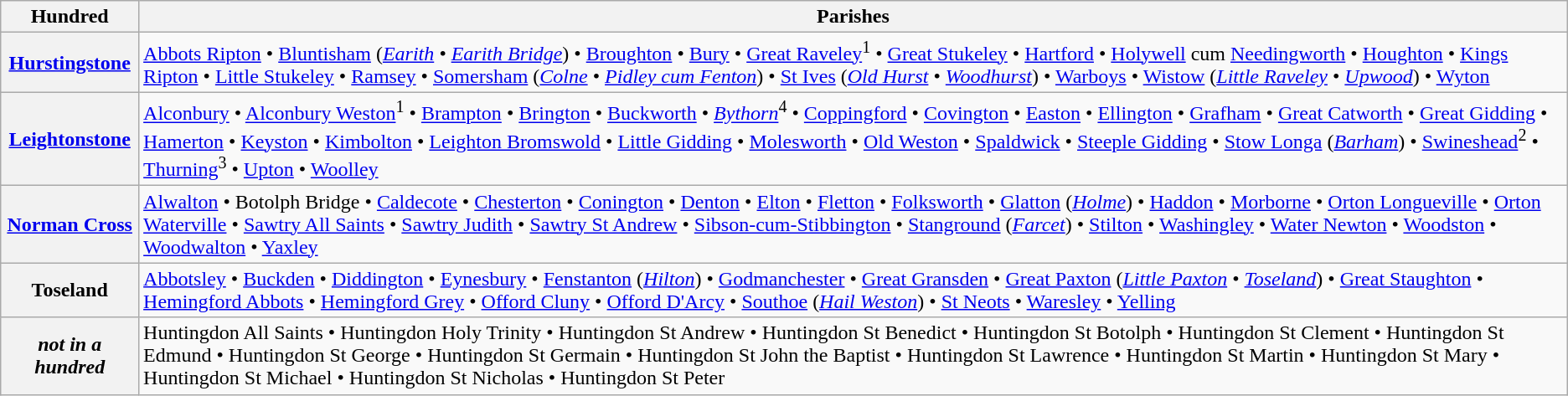<table class="wikitable sortable">
<tr>
<th>Hundred</th>
<th>Parishes</th>
</tr>
<tr>
<th><a href='#'>Hurstingstone</a></th>
<td><a href='#'>Abbots Ripton</a> • <a href='#'>Bluntisham</a> (<em><a href='#'>Earith</a> • <a href='#'>Earith Bridge</a></em>) • <a href='#'>Broughton</a> • <a href='#'>Bury</a> • <a href='#'>Great Raveley</a><sup>1</sup> • <a href='#'>Great Stukeley</a> • <a href='#'>Hartford</a> • <a href='#'>Holywell</a> cum <a href='#'>Needingworth</a> • <a href='#'>Houghton</a> • <a href='#'>Kings Ripton</a> • <a href='#'>Little Stukeley</a> • <a href='#'>Ramsey</a> • <a href='#'>Somersham</a> (<a href='#'><em>Colne</em></a> • <em><a href='#'>Pidley cum Fenton</a></em>) • <a href='#'>St Ives</a> (<em><a href='#'>Old Hurst</a></em> • <em><a href='#'>Woodhurst</a></em>) • <a href='#'>Warboys</a> • <a href='#'>Wistow</a> (<em><a href='#'>Little Raveley</a></em> • <em><a href='#'>Upwood</a></em>) • <a href='#'>Wyton</a></td>
</tr>
<tr>
<th><a href='#'>Leightonstone</a></th>
<td><a href='#'>Alconbury</a> • <a href='#'>Alconbury Weston</a><sup>1</sup> • <a href='#'>Brampton</a> • <a href='#'>Brington</a> • <a href='#'>Buckworth</a> • <em><a href='#'>Bythorn</a></em><sup>4</sup> • <a href='#'>Coppingford</a> • <a href='#'>Covington</a> • <a href='#'>Easton</a> • <a href='#'>Ellington</a> • <a href='#'>Grafham</a> • <a href='#'>Great Catworth</a> • <a href='#'>Great Gidding</a> • <a href='#'>Hamerton</a> • <a href='#'>Keyston</a> • <a href='#'>Kimbolton</a> • <a href='#'>Leighton Bromswold</a> • <a href='#'>Little Gidding</a> • <a href='#'>Molesworth</a> • <a href='#'>Old Weston</a> • <a href='#'>Spaldwick</a> • <a href='#'>Steeple Gidding</a> • <a href='#'>Stow Longa</a> (<a href='#'><em>Barham</em></a>) • <a href='#'>Swineshead</a><sup>2</sup> • <a href='#'>Thurning</a><sup>3</sup> • <a href='#'>Upton</a> • <a href='#'>Woolley</a></td>
</tr>
<tr>
<th><a href='#'>Norman Cross</a></th>
<td><a href='#'>Alwalton</a> • Botolph Bridge • <a href='#'>Caldecote</a> • <a href='#'>Chesterton</a> • <a href='#'>Conington</a> • <a href='#'>Denton</a> • <a href='#'>Elton</a> • <a href='#'>Fletton</a> • <a href='#'>Folksworth</a> • <a href='#'>Glatton</a> (<a href='#'><em>Holme</em></a>) • <a href='#'>Haddon</a> • <a href='#'>Morborne</a> • <a href='#'>Orton Longueville</a> • <a href='#'>Orton Waterville</a> • <a href='#'>Sawtry All Saints</a> • <a href='#'>Sawtry Judith</a> • <a href='#'>Sawtry St Andrew</a> • <a href='#'>Sibson-cum-Stibbington</a> • <a href='#'>Stanground</a> (<em><a href='#'>Farcet</a></em>) • <a href='#'>Stilton</a> • <a href='#'>Washingley</a> • <a href='#'>Water Newton</a> • <a href='#'>Woodston</a> • <a href='#'>Woodwalton</a> • <a href='#'>Yaxley</a></td>
</tr>
<tr>
<th>Toseland</th>
<td><a href='#'>Abbotsley</a> • <a href='#'>Buckden</a> • <a href='#'>Diddington</a> • <a href='#'>Eynesbury</a> • <a href='#'>Fenstanton</a> (<a href='#'><em>Hilton</em></a>) • <a href='#'>Godmanchester</a> • <a href='#'>Great Gransden</a> • <a href='#'>Great Paxton</a> (<em><a href='#'>Little Paxton</a></em> • <a href='#'><em>Toseland</em></a>) • <a href='#'>Great Staughton</a> • <a href='#'>Hemingford Abbots</a> • <a href='#'>Hemingford Grey</a> • <a href='#'>Offord Cluny</a> • <a href='#'>Offord D'Arcy</a> • <a href='#'>Southoe</a> (<em><a href='#'>Hail Weston</a></em>) • <a href='#'>St Neots</a> • <a href='#'>Waresley</a> • <a href='#'>Yelling</a></td>
</tr>
<tr>
<th><em>not in a hundred</em></th>
<td>Huntingdon All Saints • Huntingdon Holy Trinity • Huntingdon St Andrew • Huntingdon St Benedict • Huntingdon St Botolph • Huntingdon St Clement • Huntingdon St Edmund • Huntingdon St George • Huntingdon St Germain • Huntingdon St John the Baptist • Huntingdon St Lawrence • Huntingdon St Martin • Huntingdon St Mary • Huntingdon St Michael • Huntingdon St Nicholas • Huntingdon St Peter</td>
</tr>
</table>
